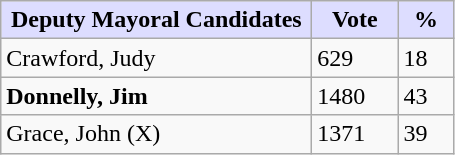<table class="wikitable">
<tr>
<th style="background:#ddf; width:200px;">Deputy Mayoral Candidates </th>
<th style="background:#ddf; width:50px;">Vote</th>
<th style="background:#ddf; width:30px;">%</th>
</tr>
<tr>
<td>Crawford, Judy</td>
<td>629</td>
<td>18</td>
</tr>
<tr>
<td><strong>Donnelly, Jim</strong></td>
<td>1480</td>
<td>43</td>
</tr>
<tr>
<td>Grace, John (X)</td>
<td>1371</td>
<td>39</td>
</tr>
</table>
